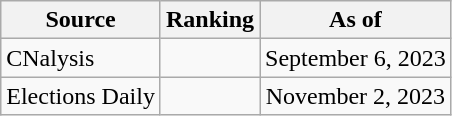<table class="wikitable" style="text-align:center">
<tr>
<th>Source</th>
<th>Ranking</th>
<th>As of</th>
</tr>
<tr>
<td align=left>CNalysis</td>
<td></td>
<td>September 6, 2023</td>
</tr>
<tr>
<td align=left>Elections Daily</td>
<td></td>
<td>November 2, 2023</td>
</tr>
</table>
